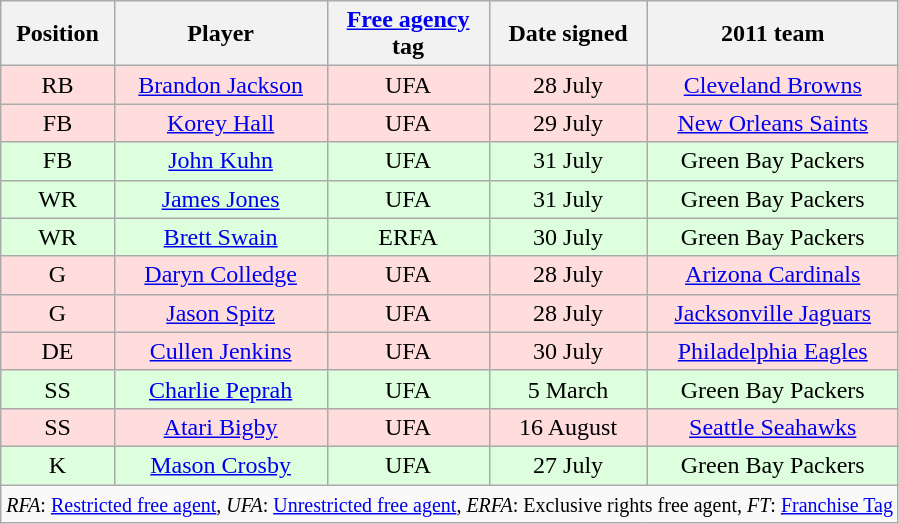<table class="wikitable">
<tr>
<th>Position</th>
<th>Player</th>
<th><a href='#'>Free agency</a><br>tag</th>
<th>Date signed</th>
<th>2011 team</th>
</tr>
<tr style="background:#fdd; text-align:center;">
<td>RB</td>
<td><a href='#'>Brandon Jackson</a></td>
<td>UFA</td>
<td>28 July</td>
<td><a href='#'>Cleveland Browns</a></td>
</tr>
<tr style="background:#fdd; text-align:center;">
<td>FB</td>
<td><a href='#'>Korey Hall</a></td>
<td>UFA</td>
<td>29 July</td>
<td><a href='#'>New Orleans Saints</a></td>
</tr>
<tr style="background:#dfd; text-align:center;">
<td>FB</td>
<td><a href='#'>John Kuhn</a></td>
<td>UFA</td>
<td>31 July</td>
<td>Green Bay Packers</td>
</tr>
<tr style="background:#dfd; text-align:center;">
<td>WR</td>
<td><a href='#'>James Jones</a></td>
<td>UFA</td>
<td>31 July</td>
<td>Green Bay Packers</td>
</tr>
<tr style="background:#dfd; text-align:center;">
<td>WR</td>
<td><a href='#'>Brett Swain</a></td>
<td>ERFA</td>
<td>30 July</td>
<td>Green Bay Packers</td>
</tr>
<tr style="background:#fdd; text-align:center;">
<td>G</td>
<td><a href='#'>Daryn Colledge</a></td>
<td>UFA</td>
<td>28 July</td>
<td><a href='#'>Arizona Cardinals</a></td>
</tr>
<tr style="background:#fdd; text-align:center;">
<td>G</td>
<td><a href='#'>Jason Spitz</a></td>
<td>UFA</td>
<td>28 July</td>
<td><a href='#'>Jacksonville Jaguars</a></td>
</tr>
<tr style="background:#fdd; text-align:center;">
<td>DE</td>
<td><a href='#'>Cullen Jenkins</a></td>
<td>UFA</td>
<td>30 July</td>
<td><a href='#'>Philadelphia Eagles</a></td>
</tr>
<tr style="background:#dfd; text-align:center;">
<td>SS</td>
<td><a href='#'>Charlie Peprah</a></td>
<td>UFA</td>
<td>5 March</td>
<td>Green Bay Packers</td>
</tr>
<tr style="background:#fdd; text-align:center;">
<td>SS</td>
<td><a href='#'>Atari Bigby</a></td>
<td>UFA</td>
<td>16 August</td>
<td><a href='#'>Seattle Seahawks</a></td>
</tr>
<tr style="background:#dfd; text-align:center;">
<td>K</td>
<td><a href='#'>Mason Crosby</a></td>
<td>UFA</td>
<td>27 July</td>
<td>Green Bay Packers</td>
</tr>
<tr>
<td colspan="5"><small><em>RFA</em>: <a href='#'>Restricted free agent</a>, <em>UFA</em>: <a href='#'>Unrestricted free agent</a>, <em>ERFA</em>: Exclusive rights free agent, <em>FT</em>: <a href='#'>Franchise Tag</a></small></td>
</tr>
</table>
